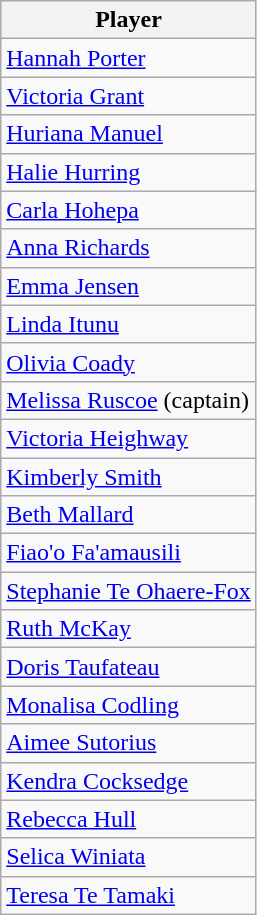<table class="wikitable">
<tr>
<th>Player</th>
</tr>
<tr>
<td><a href='#'>Hannah Porter</a></td>
</tr>
<tr>
<td><a href='#'>Victoria Grant</a></td>
</tr>
<tr>
<td><a href='#'>Huriana Manuel</a></td>
</tr>
<tr>
<td><a href='#'>Halie Hurring</a></td>
</tr>
<tr>
<td><a href='#'>Carla Hohepa</a></td>
</tr>
<tr>
<td><a href='#'>Anna Richards</a></td>
</tr>
<tr>
<td><a href='#'>Emma Jensen</a></td>
</tr>
<tr>
<td><a href='#'>Linda Itunu</a></td>
</tr>
<tr>
<td><a href='#'>Olivia Coady</a></td>
</tr>
<tr>
<td><a href='#'>Melissa Ruscoe</a> (captain)</td>
</tr>
<tr>
<td><a href='#'>Victoria Heighway</a></td>
</tr>
<tr>
<td><a href='#'>Kimberly Smith</a></td>
</tr>
<tr>
<td><a href='#'>Beth Mallard</a></td>
</tr>
<tr>
<td><a href='#'>Fiao'o Fa'amausili</a></td>
</tr>
<tr>
<td><a href='#'>Stephanie Te Ohaere-Fox</a></td>
</tr>
<tr>
<td><a href='#'>Ruth McKay</a></td>
</tr>
<tr>
<td><a href='#'>Doris Taufateau</a></td>
</tr>
<tr>
<td><a href='#'>Monalisa Codling</a></td>
</tr>
<tr>
<td><a href='#'>Aimee Sutorius</a></td>
</tr>
<tr>
<td><a href='#'>Kendra Cocksedge</a></td>
</tr>
<tr>
<td><a href='#'>Rebecca Hull</a></td>
</tr>
<tr>
<td><a href='#'>Selica Winiata</a></td>
</tr>
<tr>
<td><a href='#'>Teresa Te Tamaki</a></td>
</tr>
</table>
